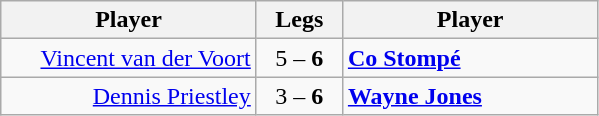<table class=wikitable style="text-align:center">
<tr>
<th width=163>Player</th>
<th width=50>Legs</th>
<th width=163>Player</th>
</tr>
<tr align=left>
<td align=right><a href='#'>Vincent van der Voort</a> </td>
<td align=center>5 – <strong>6</strong></td>
<td> <strong><a href='#'>Co Stompé</a></strong></td>
</tr>
<tr align=left>
<td align=right><a href='#'>Dennis Priestley</a> </td>
<td align=center>3 – <strong>6</strong></td>
<td> <strong><a href='#'>Wayne Jones</a></strong></td>
</tr>
</table>
